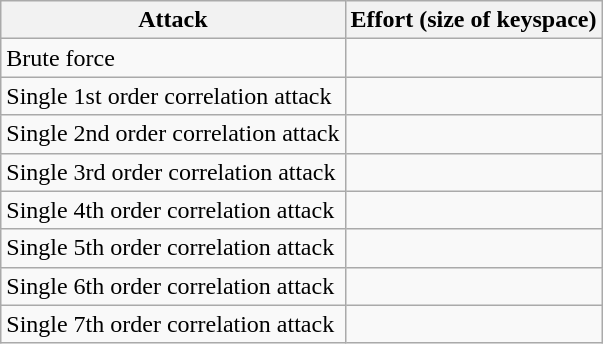<table class="wikitable">
<tr>
<th>Attack</th>
<th>Effort (size of keyspace)</th>
</tr>
<tr>
<td>Brute force</td>
<td></td>
</tr>
<tr>
<td>Single 1st order correlation attack</td>
<td></td>
</tr>
<tr>
<td>Single 2nd order correlation attack</td>
<td></td>
</tr>
<tr>
<td>Single 3rd order correlation attack</td>
<td></td>
</tr>
<tr>
<td>Single 4th order correlation attack</td>
<td></td>
</tr>
<tr>
<td>Single 5th order correlation attack</td>
<td></td>
</tr>
<tr>
<td>Single 6th order correlation attack</td>
<td></td>
</tr>
<tr>
<td>Single 7th order correlation attack</td>
<td></td>
</tr>
</table>
